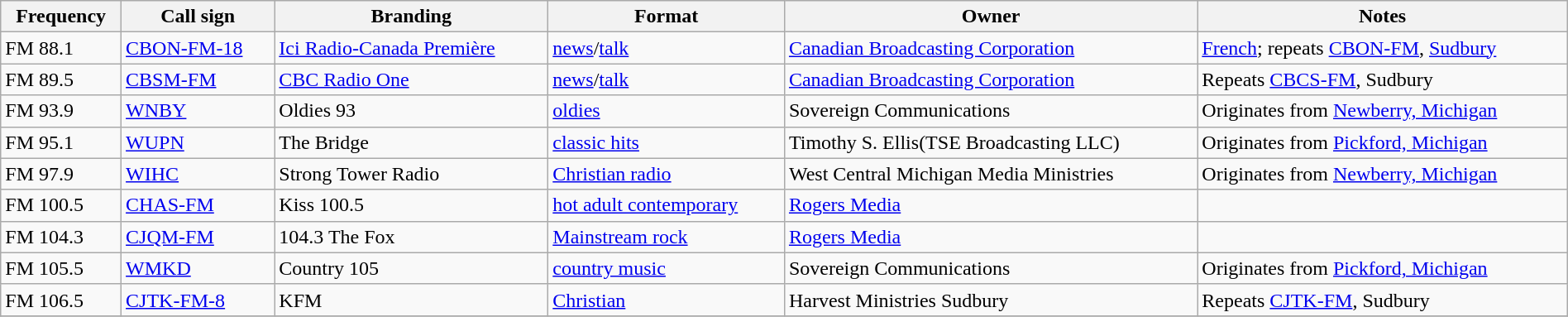<table class="wikitable sortable"  width="100%">
<tr>
<th>Frequency</th>
<th>Call sign</th>
<th>Branding</th>
<th>Format</th>
<th>Owner</th>
<th>Notes</th>
</tr>
<tr>
<td>FM 88.1</td>
<td><a href='#'>CBON-FM-18</a></td>
<td><a href='#'>Ici Radio-Canada Première</a></td>
<td><a href='#'>news</a>/<a href='#'>talk</a></td>
<td><a href='#'>Canadian Broadcasting Corporation</a></td>
<td><a href='#'>French</a>; repeats <a href='#'>CBON-FM</a>, <a href='#'>Sudbury</a></td>
</tr>
<tr>
<td>FM 89.5</td>
<td><a href='#'>CBSM-FM</a></td>
<td><a href='#'>CBC Radio One</a></td>
<td><a href='#'>news</a>/<a href='#'>talk</a></td>
<td><a href='#'>Canadian Broadcasting Corporation</a></td>
<td>Repeats <a href='#'>CBCS-FM</a>, Sudbury</td>
</tr>
<tr>
<td>FM 93.9</td>
<td><a href='#'>WNBY</a></td>
<td>Oldies 93</td>
<td><a href='#'>oldies</a></td>
<td>Sovereign Communications</td>
<td>Originates from <a href='#'>Newberry, Michigan</a></td>
</tr>
<tr>
<td>FM 95.1</td>
<td><a href='#'>WUPN</a></td>
<td>The Bridge</td>
<td><a href='#'>classic hits</a></td>
<td>Timothy S. Ellis(TSE Broadcasting LLC)</td>
<td>Originates from <a href='#'>Pickford, Michigan</a></td>
</tr>
<tr>
<td>FM 97.9</td>
<td><a href='#'>WIHC</a></td>
<td>Strong Tower Radio</td>
<td><a href='#'>Christian radio</a></td>
<td>West Central Michigan Media Ministries</td>
<td>Originates from <a href='#'>Newberry, Michigan</a></td>
</tr>
<tr>
<td>FM 100.5</td>
<td><a href='#'>CHAS-FM</a></td>
<td>Kiss 100.5</td>
<td><a href='#'>hot adult contemporary</a></td>
<td><a href='#'>Rogers Media</a></td>
<td></td>
</tr>
<tr>
<td>FM 104.3</td>
<td><a href='#'>CJQM-FM</a></td>
<td>104.3 The Fox</td>
<td><a href='#'>Mainstream rock</a></td>
<td><a href='#'>Rogers Media</a></td>
<td></td>
</tr>
<tr>
<td>FM 105.5</td>
<td><a href='#'>WMKD</a></td>
<td>Country 105</td>
<td><a href='#'>country music</a></td>
<td>Sovereign Communications</td>
<td>Originates from <a href='#'>Pickford, Michigan</a></td>
</tr>
<tr>
<td>FM 106.5</td>
<td><a href='#'>CJTK-FM-8</a></td>
<td>KFM</td>
<td><a href='#'>Christian</a></td>
<td>Harvest Ministries Sudbury</td>
<td>Repeats <a href='#'>CJTK-FM</a>, Sudbury</td>
</tr>
<tr>
</tr>
</table>
